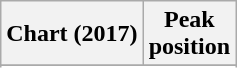<table class="wikitable sortable plainrowheaders" style="text-align:center">
<tr>
<th scope="col">Chart (2017)</th>
<th scope="col">Peak<br> position</th>
</tr>
<tr>
</tr>
<tr>
</tr>
<tr>
</tr>
<tr>
</tr>
<tr>
</tr>
<tr>
</tr>
</table>
